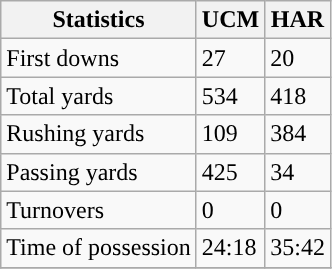<table class="wikitable" style="float: left;">
<tr>
<th>Statistics</th>
<th>UCM</th>
<th>HAR</th>
</tr>
<tr>
<td>First downs</td>
<td>27</td>
<td>20</td>
</tr>
<tr>
<td>Total yards</td>
<td>534</td>
<td>418</td>
</tr>
<tr>
<td>Rushing yards</td>
<td>109</td>
<td>384</td>
</tr>
<tr>
<td>Passing yards</td>
<td>425</td>
<td>34</td>
</tr>
<tr>
<td>Turnovers</td>
<td>0</td>
<td>0</td>
</tr>
<tr>
<td>Time of possession</td>
<td>24:18</td>
<td>35:42</td>
</tr>
<tr>
</tr>
</table>
